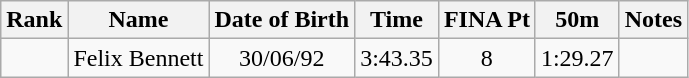<table class="wikitable sortable" style="text-align:center">
<tr>
<th>Rank</th>
<th>Name</th>
<th>Date of Birth</th>
<th>Time</th>
<th>FINA Pt</th>
<th>50m</th>
<th>Notes</th>
</tr>
<tr>
<td></td>
<td align=left> Felix Bennett</td>
<td>30/06/92</td>
<td>3:43.35</td>
<td>8</td>
<td>1:29.27</td>
<td></td>
</tr>
</table>
